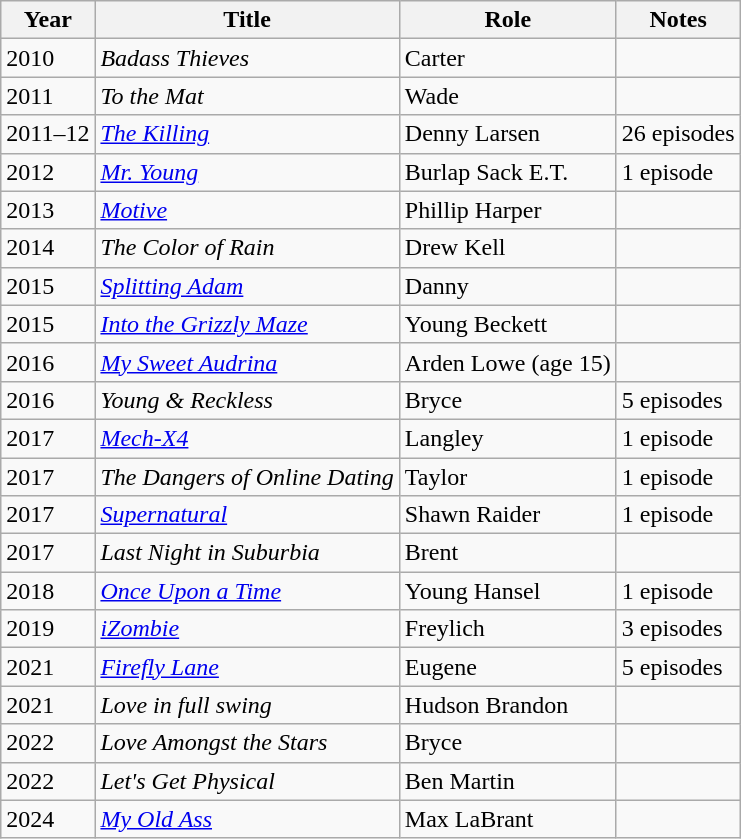<table class="wikitable sortable">
<tr>
<th>Year</th>
<th>Title</th>
<th>Role</th>
<th class="unsortable">Notes</th>
</tr>
<tr>
<td>2010</td>
<td><em>Badass Thieves</em></td>
<td>Carter</td>
<td></td>
</tr>
<tr>
<td>2011</td>
<td><em>To the Mat</em></td>
<td>Wade</td>
<td></td>
</tr>
<tr>
<td>2011–12</td>
<td><em><a href='#'>The Killing</a></em></td>
<td>Denny Larsen</td>
<td>26 episodes</td>
</tr>
<tr>
<td>2012</td>
<td><em><a href='#'>Mr. Young</a></em></td>
<td>Burlap Sack E.T.</td>
<td>1 episode</td>
</tr>
<tr>
<td>2013</td>
<td><em><a href='#'>Motive</a></em></td>
<td>Phillip Harper</td>
<td></td>
</tr>
<tr>
<td>2014</td>
<td><em>The Color of Rain</em></td>
<td>Drew Kell</td>
<td></td>
</tr>
<tr>
<td>2015</td>
<td><em><a href='#'>Splitting Adam</a></em></td>
<td>Danny</td>
<td></td>
</tr>
<tr>
<td>2015</td>
<td><em><a href='#'>Into the Grizzly Maze</a></em></td>
<td>Young Beckett</td>
<td></td>
</tr>
<tr>
<td>2016</td>
<td><em><a href='#'>My Sweet Audrina</a></em></td>
<td>Arden Lowe (age 15)</td>
<td></td>
</tr>
<tr>
<td>2016</td>
<td><em>Young & Reckless</em></td>
<td>Bryce</td>
<td>5 episodes</td>
</tr>
<tr>
<td>2017</td>
<td><em><a href='#'>Mech-X4</a></em></td>
<td>Langley</td>
<td>1 episode</td>
</tr>
<tr>
<td>2017</td>
<td><em>The Dangers of Online Dating</em></td>
<td>Taylor</td>
<td>1 episode</td>
</tr>
<tr>
<td>2017</td>
<td><em><a href='#'>Supernatural</a></em></td>
<td>Shawn Raider</td>
<td>1 episode</td>
</tr>
<tr>
<td>2017</td>
<td><em>Last Night in Suburbia</em></td>
<td>Brent</td>
<td></td>
</tr>
<tr>
<td>2018</td>
<td><em><a href='#'>Once Upon a Time</a></em></td>
<td>Young Hansel</td>
<td>1 episode</td>
</tr>
<tr>
<td>2019</td>
<td><em><a href='#'>iZombie</a></em></td>
<td>Freylich</td>
<td>3 episodes</td>
</tr>
<tr>
<td>2021</td>
<td><em><a href='#'>Firefly Lane</a></em></td>
<td>Eugene</td>
<td>5 episodes</td>
</tr>
<tr>
<td>2021</td>
<td><em>Love in full swing</em></td>
<td>Hudson Brandon</td>
<td></td>
</tr>
<tr>
<td>2022</td>
<td><em>Love Amongst the Stars</em></td>
<td>Bryce</td>
<td></td>
</tr>
<tr>
<td>2022</td>
<td><em>Let's Get Physical</em></td>
<td>Ben Martin</td>
<td></td>
</tr>
<tr>
<td>2024</td>
<td><em><a href='#'>My Old Ass</a></em></td>
<td>Max LaBrant</td>
<td></td>
</tr>
</table>
